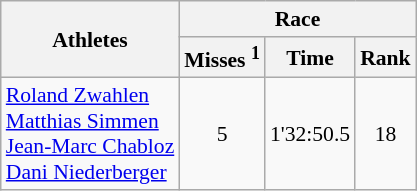<table class="wikitable" style="font-size:90%">
<tr>
<th rowspan=2>Athletes</th>
<th colspan=3>Race</th>
</tr>
<tr>
<th>Misses <sup>1</sup></th>
<th>Time</th>
<th>Rank</th>
</tr>
<tr>
<td><a href='#'>Roland Zwahlen</a><br><a href='#'>Matthias Simmen</a><br><a href='#'>Jean-Marc Chabloz</a><br><a href='#'>Dani Niederberger</a></td>
<td align=center>5</td>
<td align=center>1'32:50.5</td>
<td align=center>18</td>
</tr>
</table>
